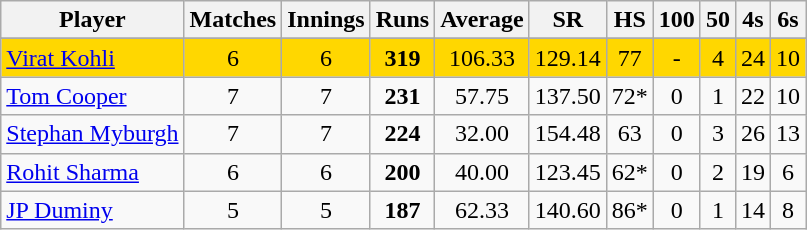<table class="wikitable" style="text-align: center;">
<tr>
<th>Player</th>
<th>Matches</th>
<th>Innings</th>
<th>Runs</th>
<th>Average</th>
<th>SR</th>
<th>HS</th>
<th>100</th>
<th>50</th>
<th>4s</th>
<th>6s</th>
</tr>
<tr>
</tr>
<tr style="background:gold;">
<td style="text-align:left"> <a href='#'>Virat Kohli</a></td>
<td>6</td>
<td>6</td>
<td><strong>319</strong></td>
<td>106.33</td>
<td>129.14</td>
<td>77</td>
<td>-</td>
<td>4</td>
<td>24</td>
<td>10</td>
</tr>
<tr>
<td style="text-align:left"> <a href='#'>Tom Cooper</a></td>
<td>7</td>
<td>7</td>
<td><strong>231</strong></td>
<td>57.75</td>
<td>137.50</td>
<td>72*</td>
<td>0</td>
<td>1</td>
<td>22</td>
<td>10</td>
</tr>
<tr>
<td style="text-align:left"> <a href='#'>Stephan Myburgh</a></td>
<td>7</td>
<td>7</td>
<td><strong>224</strong></td>
<td>32.00</td>
<td>154.48</td>
<td>63</td>
<td>0</td>
<td>3</td>
<td>26</td>
<td>13</td>
</tr>
<tr>
<td style="text-align:left"> <a href='#'>Rohit Sharma</a></td>
<td>6</td>
<td>6</td>
<td><strong>200</strong></td>
<td>40.00</td>
<td>123.45</td>
<td>62*</td>
<td>0</td>
<td>2</td>
<td>19</td>
<td>6</td>
</tr>
<tr>
<td style="text-align:left"> <a href='#'>JP Duminy</a></td>
<td>5</td>
<td>5</td>
<td><strong>187</strong></td>
<td>62.33</td>
<td>140.60</td>
<td>86*</td>
<td>0</td>
<td>1</td>
<td>14</td>
<td>8</td>
</tr>
</table>
